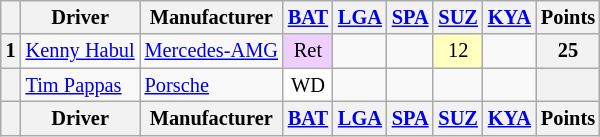<table class="wikitable" style="font-size: 85%; text-align:center;">
<tr>
<th></th>
<th>Driver</th>
<th>Manufacturer</th>
<th><a href='#'>BAT</a><br></th>
<th><a href='#'>LGA</a><br></th>
<th><a href='#'>SPA</a><br></th>
<th><a href='#'>SUZ</a><br></th>
<th><a href='#'>KYA</a><br></th>
<th>Points</th>
</tr>
<tr>
<th>1</th>
<td align=left> <a href='#'>Kenny Habul</a></td>
<td align=left><a href='#'>Mercedes-AMG</a></td>
<td style="background:#EFCFFF;">Ret</td>
<td></td>
<td></td>
<td style="background:#FFFFBF;">12</td>
<td></td>
<th>25</th>
</tr>
<tr>
<th></th>
<td align=left> <a href='#'>Tim Pappas</a></td>
<td align=left><a href='#'>Porsche</a></td>
<td style="background:#FFFFFF;">WD</td>
<td></td>
<td></td>
<td></td>
<td></td>
<th></th>
</tr>
<tr valign="top">
<th valign=middle></th>
<th valign=middle>Driver</th>
<th valign=middle>Manufacturer</th>
<th><a href='#'>BAT</a><br></th>
<th><a href='#'>LGA</a><br></th>
<th><a href='#'>SPA</a><br></th>
<th><a href='#'>SUZ</a><br></th>
<th><a href='#'>KYA</a><br></th>
<th valign=middle>Points</th>
</tr>
</table>
